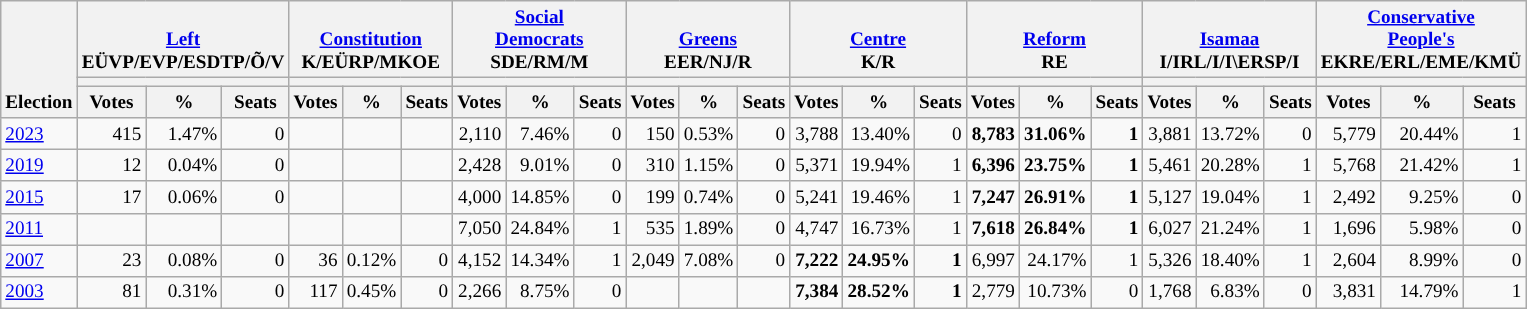<table class="wikitable" border="1" style="font-size:80%; text-align:right;">
<tr>
<th style="text-align:left;" valign=bottom rowspan=3>Election</th>
<th valign=bottom colspan=3><a href='#'>Left</a><br>EÜVP/EVP/ESDTP/Õ/V</th>
<th valign=bottom colspan=3><a href='#'>Constitution</a><br>K/EÜRP/MKOE</th>
<th valign=bottom colspan=3><a href='#'>Social<br>Democrats</a><br>SDE/RM/M</th>
<th valign=bottom colspan=3><a href='#'>Greens</a><br>EER/NJ/R</th>
<th valign=bottom colspan=3><a href='#'>Centre</a><br>K/R</th>
<th valign=bottom colspan=3><a href='#'>Reform</a><br>RE</th>
<th valign=bottom colspan=3><a href='#'>Isamaa</a><br>I/IRL/I/I\ERSP/I</th>
<th valign=bottom colspan=3><a href='#'>Conservative<br>People's</a><br>EKRE/ERL/EME/KMÜ</th>
</tr>
<tr>
<th colspan=3 style="background:"></th>
<th colspan=3 style="background:"></th>
<th colspan=3 style="background:"></th>
<th colspan=3 style="background:"></th>
<th colspan=3 style="background:"></th>
<th colspan=3 style="background:"></th>
<th colspan=3 style="background:"></th>
<th colspan=3 style="background:"></th>
</tr>
<tr>
<th>Votes</th>
<th>%</th>
<th>Seats</th>
<th>Votes</th>
<th>%</th>
<th>Seats</th>
<th>Votes</th>
<th>%</th>
<th>Seats</th>
<th>Votes</th>
<th>%</th>
<th>Seats</th>
<th>Votes</th>
<th>%</th>
<th>Seats</th>
<th>Votes</th>
<th>%</th>
<th>Seats</th>
<th>Votes</th>
<th>%</th>
<th>Seats</th>
<th>Votes</th>
<th>%</th>
<th>Seats</th>
</tr>
<tr>
<td align=left><a href='#'>2023</a></td>
<td>415</td>
<td>1.47%</td>
<td>0</td>
<td></td>
<td></td>
<td></td>
<td>2,110</td>
<td>7.46%</td>
<td>0</td>
<td>150</td>
<td>0.53%</td>
<td>0</td>
<td>3,788</td>
<td>13.40%</td>
<td>0</td>
<td><strong>8,783</strong></td>
<td><strong>31.06%</strong></td>
<td><strong>1</strong></td>
<td>3,881</td>
<td>13.72%</td>
<td>0</td>
<td>5,779</td>
<td>20.44%</td>
<td>1</td>
</tr>
<tr>
<td align=left><a href='#'>2019</a></td>
<td>12</td>
<td>0.04%</td>
<td>0</td>
<td></td>
<td></td>
<td></td>
<td>2,428</td>
<td>9.01%</td>
<td>0</td>
<td>310</td>
<td>1.15%</td>
<td>0</td>
<td>5,371</td>
<td>19.94%</td>
<td>1</td>
<td><strong>6,396</strong></td>
<td><strong>23.75%</strong></td>
<td><strong>1</strong></td>
<td>5,461</td>
<td>20.28%</td>
<td>1</td>
<td>5,768</td>
<td>21.42%</td>
<td>1</td>
</tr>
<tr>
<td align=left><a href='#'>2015</a></td>
<td>17</td>
<td>0.06%</td>
<td>0</td>
<td></td>
<td></td>
<td></td>
<td>4,000</td>
<td>14.85%</td>
<td>0</td>
<td>199</td>
<td>0.74%</td>
<td>0</td>
<td>5,241</td>
<td>19.46%</td>
<td>1</td>
<td><strong>7,247</strong></td>
<td><strong>26.91%</strong></td>
<td><strong>1</strong></td>
<td>5,127</td>
<td>19.04%</td>
<td>1</td>
<td>2,492</td>
<td>9.25%</td>
<td>0</td>
</tr>
<tr>
<td align=left><a href='#'>2011</a></td>
<td></td>
<td></td>
<td></td>
<td></td>
<td></td>
<td></td>
<td>7,050</td>
<td>24.84%</td>
<td>1</td>
<td>535</td>
<td>1.89%</td>
<td>0</td>
<td>4,747</td>
<td>16.73%</td>
<td>1</td>
<td><strong>7,618</strong></td>
<td><strong>26.84%</strong></td>
<td><strong>1</strong></td>
<td>6,027</td>
<td>21.24%</td>
<td>1</td>
<td>1,696</td>
<td>5.98%</td>
<td>0</td>
</tr>
<tr>
<td align=left><a href='#'>2007</a></td>
<td>23</td>
<td>0.08%</td>
<td>0</td>
<td>36</td>
<td>0.12%</td>
<td>0</td>
<td>4,152</td>
<td>14.34%</td>
<td>1</td>
<td>2,049</td>
<td>7.08%</td>
<td>0</td>
<td><strong>7,222</strong></td>
<td><strong>24.95%</strong></td>
<td><strong>1</strong></td>
<td>6,997</td>
<td>24.17%</td>
<td>1</td>
<td>5,326</td>
<td>18.40%</td>
<td>1</td>
<td>2,604</td>
<td>8.99%</td>
<td>0</td>
</tr>
<tr>
<td align=left><a href='#'>2003</a></td>
<td>81</td>
<td>0.31%</td>
<td>0</td>
<td>117</td>
<td>0.45%</td>
<td>0</td>
<td>2,266</td>
<td>8.75%</td>
<td>0</td>
<td></td>
<td></td>
<td></td>
<td><strong>7,384</strong></td>
<td><strong>28.52%</strong></td>
<td><strong>1</strong></td>
<td>2,779</td>
<td>10.73%</td>
<td>0</td>
<td>1,768</td>
<td>6.83%</td>
<td>0</td>
<td>3,831</td>
<td>14.79%</td>
<td>1</td>
</tr>
</table>
